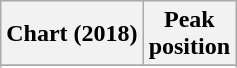<table class="wikitable plainrowheaders" style="text-align:center">
<tr>
<th scope="col">Chart (2018)</th>
<th scope="col">Peak<br> position</th>
</tr>
<tr>
</tr>
<tr>
</tr>
<tr>
</tr>
</table>
